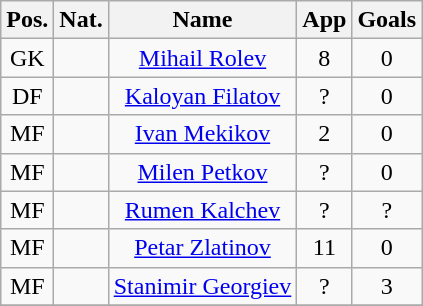<table class="wikitable" style="text-align: center;">
<tr>
<th>Pos.</th>
<th>Nat.</th>
<th>Name</th>
<th>App</th>
<th>Goals</th>
</tr>
<tr>
<td>GK</td>
<td></td>
<td><a href='#'>Mihail Rolev</a></td>
<td>8</td>
<td>0</td>
</tr>
<tr>
<td>DF</td>
<td></td>
<td><a href='#'>Kaloyan Filatov</a></td>
<td>?</td>
<td>0</td>
</tr>
<tr>
<td>MF</td>
<td></td>
<td><a href='#'>Ivan Mekikov</a></td>
<td>2</td>
<td>0</td>
</tr>
<tr>
<td>MF</td>
<td></td>
<td><a href='#'>Milen Petkov</a></td>
<td>?</td>
<td>0</td>
</tr>
<tr>
<td>MF</td>
<td></td>
<td><a href='#'>Rumen Kalchev</a></td>
<td>?</td>
<td>?</td>
</tr>
<tr>
<td>MF</td>
<td></td>
<td><a href='#'>Petar Zlatinov</a></td>
<td>11</td>
<td>0</td>
</tr>
<tr>
<td>MF</td>
<td></td>
<td><a href='#'>Stanimir Georgiev</a></td>
<td>?</td>
<td>3</td>
</tr>
<tr>
</tr>
</table>
